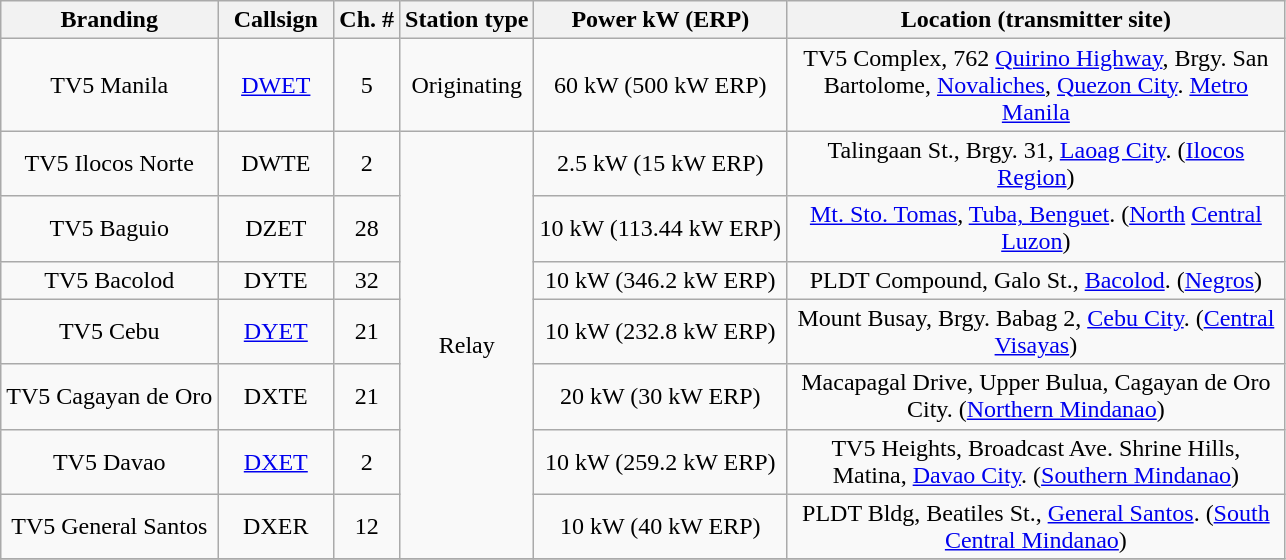<table class="wikitable style"="width:100%" style="text-align:center;">
<tr>
<th>Branding</th>
<th width="70px">Callsign</th>
<th>Ch. #</th>
<th>Station type</th>
<th>Power kW (ERP)</th>
<th class="unsortable" width="325px">Location (transmitter site)</th>
</tr>
<tr>
<td>TV5 Manila</td>
<td><a href='#'>DWET</a></td>
<td>5</td>
<td>Originating</td>
<td>60 kW (500 kW ERP)</td>
<td>TV5 Complex, 762 <a href='#'>Quirino Highway</a>, Brgy. San Bartolome, <a href='#'>Novaliches</a>, <a href='#'>Quezon City</a>. <a href='#'>Metro Manila</a></td>
</tr>
<tr>
<td>TV5 Ilocos Norte</td>
<td>DWTE</td>
<td>2</td>
<td rowspan="7">Relay</td>
<td>2.5 kW (15 kW ERP)</td>
<td>Talingaan St., Brgy. 31, <a href='#'>Laoag City</a>. (<a href='#'>Ilocos Region</a>)</td>
</tr>
<tr>
<td>TV5 Baguio</td>
<td>DZET</td>
<td>28</td>
<td>10 kW (113.44 kW ERP)</td>
<td><a href='#'>Mt. Sto. Tomas</a>, <a href='#'>Tuba, Benguet</a>. (<a href='#'>North</a> <a href='#'>Central Luzon</a>)</td>
</tr>
<tr>
<td>TV5 Bacolod</td>
<td>DYTE</td>
<td>32</td>
<td>10 kW (346.2 kW ERP)</td>
<td>PLDT Compound, Galo St., <a href='#'>Bacolod</a>. (<a href='#'>Negros</a>)</td>
</tr>
<tr>
<td>TV5 Cebu</td>
<td><a href='#'>DYET</a></td>
<td>21</td>
<td>10 kW (232.8 kW ERP)</td>
<td>Mount Busay, Brgy. Babag 2, <a href='#'>Cebu City</a>. (<a href='#'>Central Visayas</a>)</td>
</tr>
<tr>
<td>TV5 Cagayan de Oro</td>
<td>DXTE</td>
<td>21</td>
<td>20 kW (30 kW ERP)</td>
<td>Macapagal Drive, Upper Bulua, Cagayan de Oro City. (<a href='#'>Northern Mindanao</a>)</td>
</tr>
<tr>
<td>TV5 Davao</td>
<td><a href='#'>DXET</a></td>
<td>2</td>
<td>10 kW (259.2 kW ERP)</td>
<td>TV5 Heights, Broadcast Ave. Shrine Hills, Matina, <a href='#'>Davao City</a>. (<a href='#'>Southern Mindanao</a>)</td>
</tr>
<tr>
<td>TV5 General Santos</td>
<td>DXER</td>
<td>12</td>
<td>10 kW (40 kW ERP)</td>
<td>PLDT Bldg, Beatiles St., <a href='#'>General Santos</a>. (<a href='#'>South Central Mindanao</a>)</td>
</tr>
<tr>
</tr>
</table>
